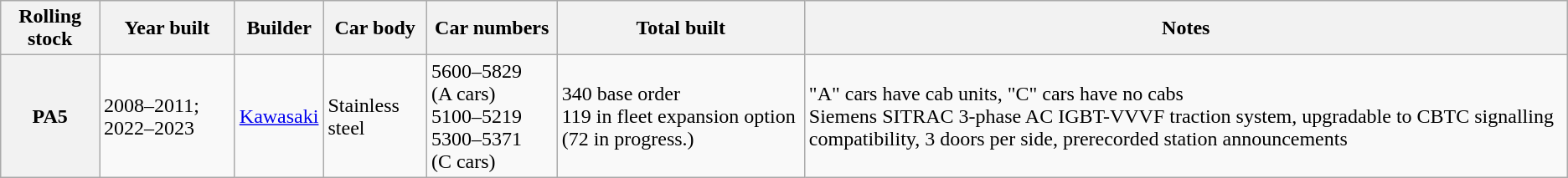<table class="wikitable">
<tr>
<th scope=col>Rolling stock</th>
<th scope=col>Year built</th>
<th scope=col>Builder</th>
<th scope=col>Car body</th>
<th scope=col>Car numbers</th>
<th scope=col>Total built</th>
<th scope=col>Notes</th>
</tr>
<tr>
<th scope=row>PA5</th>
<td>2008–2011; 2022–2023</td>
<td><a href='#'>Kawasaki</a></td>
<td>Stainless steel</td>
<td>5600–5829 (A cars)<br>5100–5219<br>5300–5371 (C cars)</td>
<td>340 base order<br>119 in fleet expansion option (72 in progress.)</td>
<td>"A" cars have cab units, "C" cars have no cabs<br>Siemens SITRAC 3-phase AC IGBT-VVVF traction system, upgradable to CBTC signalling compatibility, 3 doors per side, prerecorded station announcements</td>
</tr>
</table>
